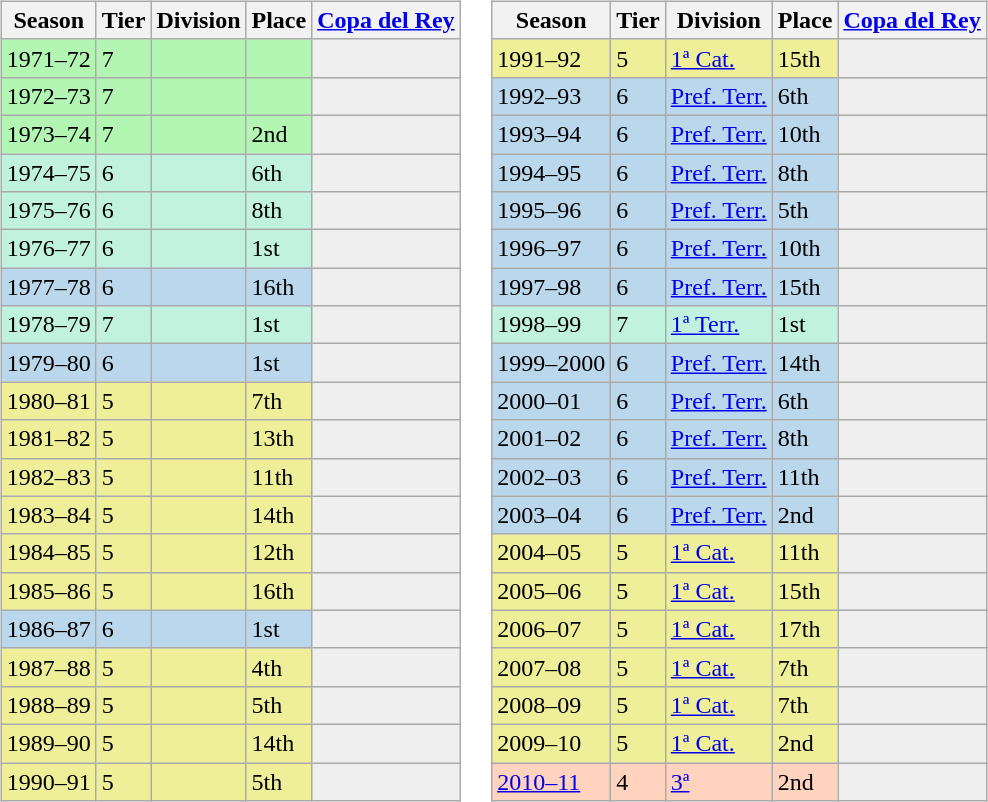<table>
<tr>
<td valign="top" width=0%><br><table class="wikitable">
<tr style="background:#f0f6fa;">
<th>Season</th>
<th>Tier</th>
<th>Division</th>
<th>Place</th>
<th><a href='#'>Copa del Rey</a></th>
</tr>
<tr>
<td style="background:#B3F5B3;">1971–72</td>
<td style="background:#B3F5B3;">7</td>
<td style="background:#B3F5B3;"></td>
<td style="background:#B3F5B3;"></td>
<th style="background:#efefef;"></th>
</tr>
<tr>
<td style="background:#B3F5B3;">1972–73</td>
<td style="background:#B3F5B3;">7</td>
<td style="background:#B3F5B3;"></td>
<td style="background:#B3F5B3;"></td>
<th style="background:#efefef;"></th>
</tr>
<tr>
<td style="background:#B3F5B3;">1973–74</td>
<td style="background:#B3F5B3;">7</td>
<td style="background:#B3F5B3;"></td>
<td style="background:#B3F5B3;">2nd</td>
<th style="background:#efefef;"></th>
</tr>
<tr>
<td style="background:#C0F2DF;">1974–75</td>
<td style="background:#C0F2DF;">6</td>
<td style="background:#C0F2DF;"></td>
<td style="background:#C0F2DF;">6th</td>
<th style="background:#efefef;"></th>
</tr>
<tr>
<td style="background:#C0F2DF;">1975–76</td>
<td style="background:#C0F2DF;">6</td>
<td style="background:#C0F2DF;"></td>
<td style="background:#C0F2DF;">8th</td>
<th style="background:#efefef;"></th>
</tr>
<tr>
<td style="background:#C0F2DF;">1976–77</td>
<td style="background:#C0F2DF;">6</td>
<td style="background:#C0F2DF;"></td>
<td style="background:#C0F2DF;">1st</td>
<th style="background:#efefef;"></th>
</tr>
<tr>
<td style="background:#BBD7EC;">1977–78</td>
<td style="background:#BBD7EC;">6</td>
<td style="background:#BBD7EC;"></td>
<td style="background:#BBD7EC;">16th</td>
<th style="background:#efefef;"></th>
</tr>
<tr>
<td style="background:#C0F2DF;">1978–79</td>
<td style="background:#C0F2DF;">7</td>
<td style="background:#C0F2DF;"></td>
<td style="background:#C0F2DF;">1st</td>
<th style="background:#efefef;"></th>
</tr>
<tr>
<td style="background:#BBD7EC;">1979–80</td>
<td style="background:#BBD7EC;">6</td>
<td style="background:#BBD7EC;"></td>
<td style="background:#BBD7EC;">1st</td>
<th style="background:#efefef;"></th>
</tr>
<tr>
<td style="background:#EFEF99;">1980–81</td>
<td style="background:#EFEF99;">5</td>
<td style="background:#EFEF99;"></td>
<td style="background:#EFEF99;">7th</td>
<th style="background:#efefef;"></th>
</tr>
<tr>
<td style="background:#EFEF99;">1981–82</td>
<td style="background:#EFEF99;">5</td>
<td style="background:#EFEF99;"></td>
<td style="background:#EFEF99;">13th</td>
<th style="background:#efefef;"></th>
</tr>
<tr>
<td style="background:#EFEF99;">1982–83</td>
<td style="background:#EFEF99;">5</td>
<td style="background:#EFEF99;"></td>
<td style="background:#EFEF99;">11th</td>
<th style="background:#efefef;"></th>
</tr>
<tr>
<td style="background:#EFEF99;">1983–84</td>
<td style="background:#EFEF99;">5</td>
<td style="background:#EFEF99;"></td>
<td style="background:#EFEF99;">14th</td>
<th style="background:#efefef;"></th>
</tr>
<tr>
<td style="background:#EFEF99;">1984–85</td>
<td style="background:#EFEF99;">5</td>
<td style="background:#EFEF99;"></td>
<td style="background:#EFEF99;">12th</td>
<th style="background:#efefef;"></th>
</tr>
<tr>
<td style="background:#EFEF99;">1985–86</td>
<td style="background:#EFEF99;">5</td>
<td style="background:#EFEF99;"></td>
<td style="background:#EFEF99;">16th</td>
<th style="background:#efefef;"></th>
</tr>
<tr>
<td style="background:#BBD7EC;">1986–87</td>
<td style="background:#BBD7EC;">6</td>
<td style="background:#BBD7EC;"></td>
<td style="background:#BBD7EC;">1st</td>
<th style="background:#efefef;"></th>
</tr>
<tr>
<td style="background:#EFEF99;">1987–88</td>
<td style="background:#EFEF99;">5</td>
<td style="background:#EFEF99;"></td>
<td style="background:#EFEF99;">4th</td>
<th style="background:#efefef;"></th>
</tr>
<tr>
<td style="background:#EFEF99;">1988–89</td>
<td style="background:#EFEF99;">5</td>
<td style="background:#EFEF99;"></td>
<td style="background:#EFEF99;">5th</td>
<th style="background:#efefef;"></th>
</tr>
<tr>
<td style="background:#EFEF99;">1989–90</td>
<td style="background:#EFEF99;">5</td>
<td style="background:#EFEF99;"></td>
<td style="background:#EFEF99;">14th</td>
<th style="background:#efefef;"></th>
</tr>
<tr>
<td style="background:#EFEF99;">1990–91</td>
<td style="background:#EFEF99;">5</td>
<td style="background:#EFEF99;"></td>
<td style="background:#EFEF99;">5th</td>
<th style="background:#efefef;"></th>
</tr>
</table>
</td>
<td valign="top" width=0%><br><table class="wikitable">
<tr style="background:#f0f6fa;">
<th>Season</th>
<th>Tier</th>
<th>Division</th>
<th>Place</th>
<th><a href='#'>Copa del Rey</a></th>
</tr>
<tr>
<td style="background:#EFEF99;">1991–92</td>
<td style="background:#EFEF99;">5</td>
<td style="background:#EFEF99;"><a href='#'>1ª Cat.</a></td>
<td style="background:#EFEF99;">15th</td>
<th style="background:#efefef;"></th>
</tr>
<tr>
<td style="background:#BBD7EC;">1992–93</td>
<td style="background:#BBD7EC;">6</td>
<td style="background:#BBD7EC;"><a href='#'>Pref. Terr.</a></td>
<td style="background:#BBD7EC;">6th</td>
<th style="background:#efefef;"></th>
</tr>
<tr>
<td style="background:#BBD7EC;">1993–94</td>
<td style="background:#BBD7EC;">6</td>
<td style="background:#BBD7EC;"><a href='#'>Pref. Terr.</a></td>
<td style="background:#BBD7EC;">10th</td>
<th style="background:#efefef;"></th>
</tr>
<tr>
<td style="background:#BBD7EC;">1994–95</td>
<td style="background:#BBD7EC;">6</td>
<td style="background:#BBD7EC;"><a href='#'>Pref. Terr.</a></td>
<td style="background:#BBD7EC;">8th</td>
<th style="background:#efefef;"></th>
</tr>
<tr>
<td style="background:#BBD7EC;">1995–96</td>
<td style="background:#BBD7EC;">6</td>
<td style="background:#BBD7EC;"><a href='#'>Pref. Terr.</a></td>
<td style="background:#BBD7EC;">5th</td>
<th style="background:#efefef;"></th>
</tr>
<tr>
<td style="background:#BBD7EC;">1996–97</td>
<td style="background:#BBD7EC;">6</td>
<td style="background:#BBD7EC;"><a href='#'>Pref. Terr.</a></td>
<td style="background:#BBD7EC;">10th</td>
<th style="background:#efefef;"></th>
</tr>
<tr>
<td style="background:#BBD7EC;">1997–98</td>
<td style="background:#BBD7EC;">6</td>
<td style="background:#BBD7EC;"><a href='#'>Pref. Terr.</a></td>
<td style="background:#BBD7EC;">15th</td>
<th style="background:#efefef;"></th>
</tr>
<tr>
<td style="background:#C0F2DF;">1998–99</td>
<td style="background:#C0F2DF;">7</td>
<td style="background:#C0F2DF;"><a href='#'>1ª Terr.</a></td>
<td style="background:#C0F2DF;">1st</td>
<th style="background:#efefef;"></th>
</tr>
<tr>
<td style="background:#BBD7EC;">1999–2000</td>
<td style="background:#BBD7EC;">6</td>
<td style="background:#BBD7EC;"><a href='#'>Pref. Terr.</a></td>
<td style="background:#BBD7EC;">14th</td>
<th style="background:#efefef;"></th>
</tr>
<tr>
<td style="background:#BBD7EC;">2000–01</td>
<td style="background:#BBD7EC;">6</td>
<td style="background:#BBD7EC;"><a href='#'>Pref. Terr.</a></td>
<td style="background:#BBD7EC;">6th</td>
<th style="background:#efefef;"></th>
</tr>
<tr>
<td style="background:#BBD7EC;">2001–02</td>
<td style="background:#BBD7EC;">6</td>
<td style="background:#BBD7EC;"><a href='#'>Pref. Terr.</a></td>
<td style="background:#BBD7EC;">8th</td>
<th style="background:#efefef;"></th>
</tr>
<tr>
<td style="background:#BBD7EC;">2002–03</td>
<td style="background:#BBD7EC;">6</td>
<td style="background:#BBD7EC;"><a href='#'>Pref. Terr.</a></td>
<td style="background:#BBD7EC;">11th</td>
<th style="background:#efefef;"></th>
</tr>
<tr>
<td style="background:#BBD7EC;">2003–04</td>
<td style="background:#BBD7EC;">6</td>
<td style="background:#BBD7EC;"><a href='#'>Pref. Terr.</a></td>
<td style="background:#BBD7EC;">2nd</td>
<th style="background:#efefef;"></th>
</tr>
<tr>
<td style="background:#EFEF99;">2004–05</td>
<td style="background:#EFEF99;">5</td>
<td style="background:#EFEF99;"><a href='#'>1ª Cat.</a></td>
<td style="background:#EFEF99;">11th</td>
<th style="background:#efefef;"></th>
</tr>
<tr>
<td style="background:#EFEF99;">2005–06</td>
<td style="background:#EFEF99;">5</td>
<td style="background:#EFEF99;"><a href='#'>1ª Cat.</a></td>
<td style="background:#EFEF99;">15th</td>
<th style="background:#efefef;"></th>
</tr>
<tr>
<td style="background:#EFEF99;">2006–07</td>
<td style="background:#EFEF99;">5</td>
<td style="background:#EFEF99;"><a href='#'>1ª Cat.</a></td>
<td style="background:#EFEF99;">17th</td>
<th style="background:#efefef;"></th>
</tr>
<tr>
<td style="background:#EFEF99;">2007–08</td>
<td style="background:#EFEF99;">5</td>
<td style="background:#EFEF99;"><a href='#'>1ª Cat.</a></td>
<td style="background:#EFEF99;">7th</td>
<th style="background:#efefef;"></th>
</tr>
<tr>
<td style="background:#EFEF99;">2008–09</td>
<td style="background:#EFEF99;">5</td>
<td style="background:#EFEF99;"><a href='#'>1ª Cat.</a></td>
<td style="background:#EFEF99;">7th</td>
<th style="background:#efefef;"></th>
</tr>
<tr>
<td style="background:#EFEF99;">2009–10</td>
<td style="background:#EFEF99;">5</td>
<td style="background:#EFEF99;"><a href='#'>1ª Cat.</a></td>
<td style="background:#EFEF99;">2nd</td>
<th style="background:#efefef;"></th>
</tr>
<tr>
<td style="background:#FFD3BD;"><a href='#'>2010–11</a></td>
<td style="background:#FFD3BD;">4</td>
<td style="background:#FFD3BD;"><a href='#'>3ª</a></td>
<td style="background:#FFD3BD;">2nd</td>
<th style="background:#efefef;"></th>
</tr>
</table>
</td>
</tr>
</table>
